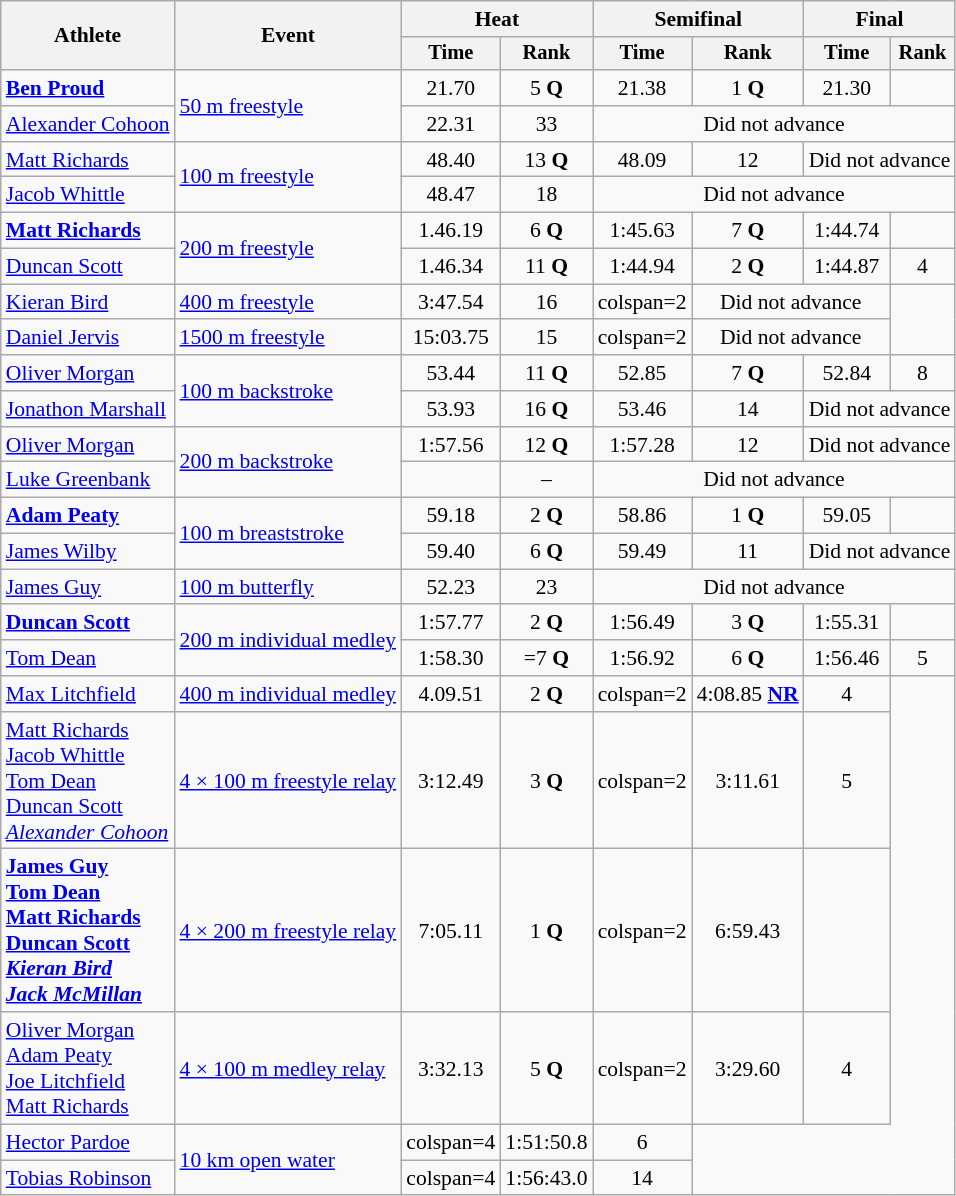<table class=wikitable style="font-size:90%;">
<tr>
<th rowspan=2>Athlete</th>
<th rowspan=2>Event</th>
<th colspan=2>Heat</th>
<th colspan=2>Semifinal</th>
<th colspan=2>Final</th>
</tr>
<tr style="font-size:95%">
<th>Time</th>
<th>Rank</th>
<th>Time</th>
<th>Rank</th>
<th>Time</th>
<th>Rank</th>
</tr>
<tr align=center>
<td align=left><strong><a href='#'>Ben Proud</a></strong></td>
<td align=left rowspan=2><a href='#'>50 m freestyle</a></td>
<td>21.70</td>
<td>5 <strong>Q</strong></td>
<td>21.38</td>
<td>1 <strong>Q</strong></td>
<td>21.30</td>
<td></td>
</tr>
<tr align=center>
<td align=left><a href='#'>Alexander Cohoon</a></td>
<td>22.31</td>
<td>33</td>
<td colspan=4>Did not advance</td>
</tr>
<tr align=center>
<td align=left><a href='#'>Matt Richards</a></td>
<td align=left rowspan=2><a href='#'>100 m freestyle</a></td>
<td>48.40</td>
<td>13 <strong>Q</strong></td>
<td>48.09</td>
<td>12</td>
<td colspan=2>Did not advance</td>
</tr>
<tr align=center>
<td align=left><a href='#'>Jacob Whittle</a></td>
<td>48.47</td>
<td>18</td>
<td colspan=4>Did not advance</td>
</tr>
<tr align=center>
<td align=left><strong><a href='#'>Matt Richards</a></strong></td>
<td align=left rowspan=2><a href='#'>200 m freestyle</a></td>
<td>1.46.19</td>
<td>6 <strong>Q</strong></td>
<td>1:45.63</td>
<td>7 <strong>Q</strong></td>
<td>1:44.74</td>
<td></td>
</tr>
<tr align=center>
<td align=left><a href='#'>Duncan Scott</a></td>
<td>1.46.34</td>
<td>11 <strong>Q</strong></td>
<td>1:44.94</td>
<td>2 <strong>Q</strong></td>
<td>1:44.87</td>
<td>4</td>
</tr>
<tr align=center>
<td align=left><a href='#'>Kieran Bird</a></td>
<td align=left><a href='#'>400 m freestyle</a></td>
<td>3:47.54</td>
<td>16</td>
<td>colspan=2 </td>
<td colspan="2">Did not advance</td>
</tr>
<tr align=center>
<td align=left><a href='#'>Daniel Jervis</a></td>
<td align=left><a href='#'>1500 m freestyle</a></td>
<td>15:03.75</td>
<td>15</td>
<td>colspan=2 </td>
<td colspan="2">Did not advance</td>
</tr>
<tr align=center>
<td align=left><a href='#'>Oliver Morgan</a></td>
<td align=left rowspan=2><a href='#'>100 m backstroke</a></td>
<td>53.44</td>
<td>11 <strong>Q</strong></td>
<td>52.85</td>
<td>7 <strong>Q</strong></td>
<td>52.84</td>
<td>8</td>
</tr>
<tr align=center>
<td align=left><a href='#'>Jonathon Marshall</a></td>
<td>53.93</td>
<td>16 <strong>Q</strong></td>
<td>53.46</td>
<td>14</td>
<td colspan="2">Did not advance</td>
</tr>
<tr align=center>
<td align=left><a href='#'>Oliver Morgan</a></td>
<td align=left rowspan=2><a href='#'>200 m backstroke</a></td>
<td>1:57.56</td>
<td>12 <strong>Q</strong></td>
<td>1:57.28</td>
<td>12</td>
<td colspan=2>Did not advance</td>
</tr>
<tr align=center>
<td align=left><a href='#'>Luke Greenbank</a></td>
<td></td>
<td>–</td>
<td colspan=4>Did not advance</td>
</tr>
<tr align=center>
<td align=left><strong><a href='#'>Adam Peaty</a></strong></td>
<td align=left rowspan=2><a href='#'>100 m breaststroke</a></td>
<td>59.18</td>
<td>2 <strong>Q</strong></td>
<td>58.86</td>
<td>1 <strong>Q</strong></td>
<td>59.05</td>
<td></td>
</tr>
<tr align=center>
<td align=left><a href='#'>James Wilby</a></td>
<td>59.40</td>
<td>6 <strong>Q</strong></td>
<td>59.49</td>
<td>11</td>
<td colspan="2">Did not advance</td>
</tr>
<tr align=center>
<td align=left><a href='#'>James Guy</a></td>
<td align=left><a href='#'>100 m butterfly</a></td>
<td>52.23</td>
<td>23</td>
<td colspan=4>Did not advance</td>
</tr>
<tr align=center>
<td align=left><a href='#'><strong>Duncan Scott</strong></a></td>
<td align=left rowspan=2><a href='#'>200 m individual medley</a></td>
<td>1:57.77</td>
<td>2 <strong>Q</strong></td>
<td>1:56.49</td>
<td>3 <strong>Q</strong></td>
<td>1:55.31</td>
<td></td>
</tr>
<tr align=center>
<td align=left><a href='#'>Tom Dean</a></td>
<td>1:58.30</td>
<td>=7 <strong>Q</strong></td>
<td>1:56.92</td>
<td>6 <strong>Q</strong></td>
<td>1:56.46</td>
<td>5</td>
</tr>
<tr align=center>
<td align=left><a href='#'>Max Litchfield</a></td>
<td align=left><a href='#'>400 m individual medley</a></td>
<td>4.09.51</td>
<td>2 <strong>Q</strong></td>
<td>colspan=2 </td>
<td>4:08.85 <strong><a href='#'>NR</a></strong></td>
<td>4</td>
</tr>
<tr align=center>
<td align=left><a href='#'>Matt Richards</a><br><a href='#'>Jacob Whittle</a><br><a href='#'>Tom Dean</a><br><a href='#'>Duncan Scott</a><br><em><a href='#'>Alexander Cohoon</a></em></td>
<td align=left><a href='#'>4 × 100 m freestyle relay</a></td>
<td>3:12.49</td>
<td>3 <strong>Q</strong></td>
<td>colspan=2 </td>
<td>3:11.61</td>
<td>5</td>
</tr>
<tr align=center>
<td align=left><strong><a href='#'>James Guy</a></strong><br><strong><a href='#'>Tom Dean</a></strong><br><strong><a href='#'>Matt Richards</a></strong><br><strong><a href='#'>Duncan Scott</a></strong><br><strong><em><a href='#'>Kieran Bird</a></em></strong><br><strong><a href='#'><em>Jack McMillan</em></a></strong></td>
<td align=left><a href='#'>4 × 200 m freestyle relay</a></td>
<td>7:05.11</td>
<td>1 <strong>Q</strong></td>
<td>colspan=2 </td>
<td>6:59.43</td>
<td></td>
</tr>
<tr align=center>
<td align=left><a href='#'>Oliver Morgan</a><br><a href='#'>Adam Peaty</a><br><a href='#'>Joe Litchfield</a><br><a href='#'>Matt Richards</a></td>
<td align=left><a href='#'>4 × 100 m medley relay</a></td>
<td>3:32.13</td>
<td>5 <strong>Q</strong></td>
<td>colspan=2 </td>
<td>3:29.60</td>
<td>4</td>
</tr>
<tr align=center>
<td align=left><a href='#'>Hector Pardoe</a></td>
<td align=left rowspan=2><a href='#'>10 km open water</a></td>
<td>colspan=4 </td>
<td>1:51:50.8</td>
<td>6</td>
</tr>
<tr align=center>
<td align=left><a href='#'>Tobias Robinson</a></td>
<td>colspan=4 </td>
<td>1:56:43.0</td>
<td>14</td>
</tr>
</table>
